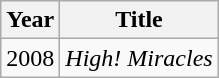<table class="wikitable">
<tr>
<th>Year</th>
<th>Title</th>
</tr>
<tr>
<td>2008</td>
<td><em>High! Miracles</em></td>
</tr>
</table>
